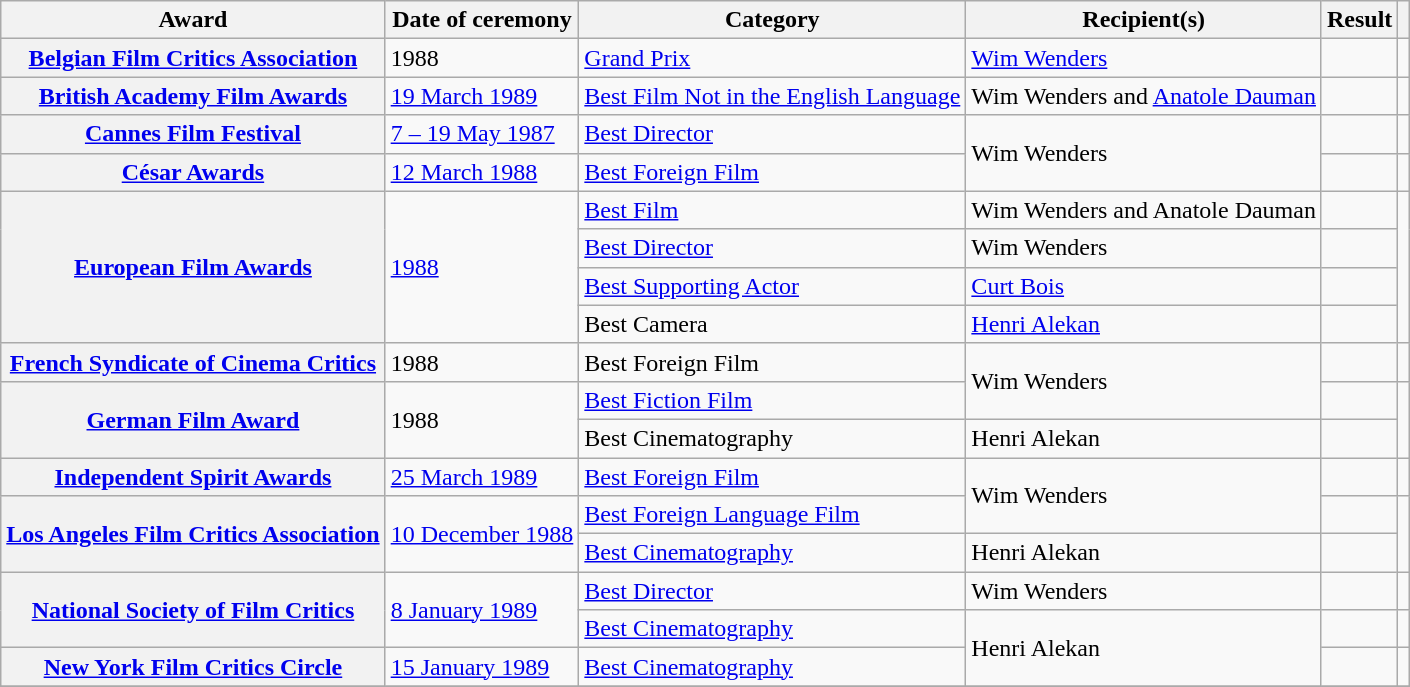<table class="wikitable plainrowheaders sortable">
<tr>
<th scope="col">Award</th>
<th scope="col">Date of ceremony</th>
<th scope="col">Category</th>
<th scope="col">Recipient(s)</th>
<th scope="col">Result</th>
<th scope="col" class="unsortable"></th>
</tr>
<tr>
<th scope="row"><a href='#'>Belgian Film Critics Association</a></th>
<td rowspan="1">1988</td>
<td><a href='#'>Grand Prix</a></td>
<td><a href='#'>Wim Wenders</a></td>
<td></td>
<td rowspan="1"></td>
</tr>
<tr>
<th scope="row"><a href='#'>British Academy Film Awards</a></th>
<td rowspan="1"><a href='#'>19 March 1989</a></td>
<td><a href='#'>Best Film Not in the English Language</a></td>
<td>Wim Wenders and <a href='#'>Anatole Dauman</a></td>
<td></td>
<td rowspan="1"></td>
</tr>
<tr>
<th scope="row"><a href='#'>Cannes Film Festival</a></th>
<td rowspan="1"><a href='#'>7 – 19 May 1987</a></td>
<td><a href='#'>Best Director</a></td>
<td rowspan="2">Wim Wenders</td>
<td></td>
<td rowspan="1"></td>
</tr>
<tr>
<th scope="row"><a href='#'>César Awards</a></th>
<td rowspan="1"><a href='#'>12 March 1988</a></td>
<td><a href='#'>Best Foreign Film</a></td>
<td></td>
<td rowspan="1"></td>
</tr>
<tr>
<th scope="row" rowspan=4><a href='#'>European Film Awards</a></th>
<td rowspan="4"><a href='#'>1988</a></td>
<td><a href='#'>Best Film</a></td>
<td rowspan="1">Wim Wenders and Anatole Dauman</td>
<td></td>
<td rowspan="4"></td>
</tr>
<tr>
<td><a href='#'>Best Director</a></td>
<td rowspan="1">Wim Wenders</td>
<td></td>
</tr>
<tr>
<td><a href='#'>Best Supporting Actor</a></td>
<td rowspan="1"><a href='#'>Curt Bois</a></td>
<td></td>
</tr>
<tr>
<td>Best Camera</td>
<td rowspan="1"><a href='#'>Henri Alekan</a></td>
<td></td>
</tr>
<tr>
<th scope="row"><a href='#'>French Syndicate of Cinema Critics</a></th>
<td rowspan="1">1988</td>
<td>Best Foreign Film</td>
<td rowspan="2">Wim Wenders</td>
<td></td>
<td rowspan="1"></td>
</tr>
<tr>
<th scope="row" rowspan=2><a href='#'>German Film Award</a></th>
<td rowspan="2">1988</td>
<td><a href='#'>Best Fiction Film</a></td>
<td></td>
<td rowspan="2"></td>
</tr>
<tr>
<td>Best Cinematography</td>
<td rowspan="1">Henri Alekan</td>
<td></td>
</tr>
<tr>
<th scope="row"><a href='#'>Independent Spirit Awards</a></th>
<td rowspan="1"><a href='#'>25 March 1989</a></td>
<td><a href='#'>Best Foreign Film</a></td>
<td rowspan="2">Wim Wenders</td>
<td></td>
<td rowspan="1"></td>
</tr>
<tr>
<th scope="row" rowspan=2><a href='#'>Los Angeles Film Critics Association</a></th>
<td rowspan="2"><a href='#'>10 December 1988</a></td>
<td><a href='#'>Best Foreign Language Film</a></td>
<td></td>
<td rowspan="2"></td>
</tr>
<tr>
<td><a href='#'>Best Cinematography</a></td>
<td>Henri Alekan</td>
<td></td>
</tr>
<tr>
<th scope="row" rowspan=2><a href='#'>National Society of Film Critics</a></th>
<td rowspan="2"><a href='#'>8 January 1989</a></td>
<td><a href='#'>Best Director</a></td>
<td>Wim Wenders</td>
<td></td>
<td rowspan="1"></td>
</tr>
<tr>
<td><a href='#'>Best Cinematography</a></td>
<td rowspan="2">Henri Alekan</td>
<td></td>
<td rowspan="1"></td>
</tr>
<tr>
<th scope="row"><a href='#'>New York Film Critics Circle</a></th>
<td><a href='#'>15 January 1989</a></td>
<td><a href='#'>Best Cinematography</a></td>
<td></td>
<td rowspan="1"></td>
</tr>
<tr>
</tr>
</table>
